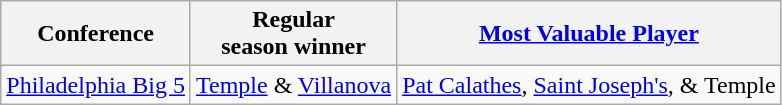<table class="wikitable" style="text-align:center;">
<tr>
<th>Conference</th>
<th>Regular <br> season winner</th>
<th><a href='#'>Most Valuable Player</a></th>
</tr>
<tr>
<td><a href='#'>Philadelphia Big 5</a></td>
<td><a href='#'>Temple</a> & <a href='#'>Villanova</a></td>
<td><a href='#'>Pat Calathes</a>, <a href='#'>Saint Joseph's</a>, &  Temple</td>
</tr>
</table>
